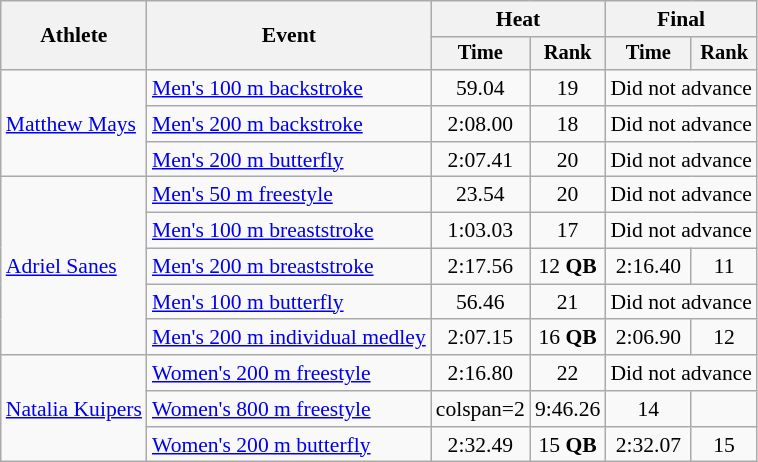<table class=wikitable style="font-size:90%">
<tr>
<th rowspan="2">Athlete</th>
<th rowspan="2">Event</th>
<th colspan="2">Heat</th>
<th colspan="2">Final</th>
</tr>
<tr style="font-size:95%">
<th>Time</th>
<th>Rank</th>
<th>Time</th>
<th>Rank</th>
</tr>
<tr align=center>
<td align=left rowspan="3"><a href='#'>Matthew Mays</a></td>
<td align=left><a href='#'>Men's 100 m backstroke</a></td>
<td>59.04</td>
<td>19</td>
<td colspan=2>Did not advance</td>
</tr>
<tr align=center>
<td align=left><a href='#'>Men's 200 m backstroke</a></td>
<td>2:08.00</td>
<td>18</td>
<td colspan=2>Did not advance</td>
</tr>
<tr align=center>
<td align=left><a href='#'>Men's 200 m butterfly</a></td>
<td>2:07.41</td>
<td>20</td>
<td colspan=2>Did not advance</td>
</tr>
<tr align=center>
<td align=left rowspan="5"><a href='#'>Adriel Sanes</a></td>
<td align=left><a href='#'>Men's 50 m freestyle</a></td>
<td>23.54</td>
<td>20</td>
<td colspan=2>Did not advance</td>
</tr>
<tr align=center>
<td align=left><a href='#'>Men's 100 m breaststroke</a></td>
<td>1:03.03</td>
<td>17</td>
<td colspan=2>Did not advance</td>
</tr>
<tr align=center>
<td align=left><a href='#'>Men's 200 m breaststroke</a></td>
<td>2:17.56</td>
<td>12 <strong>QB</strong></td>
<td>2:16.40</td>
<td>11</td>
</tr>
<tr align=center>
<td align=left><a href='#'>Men's 100 m butterfly</a></td>
<td>56.46</td>
<td>21</td>
<td colspan=2>Did not advance</td>
</tr>
<tr align=center>
<td align=left><a href='#'>Men's 200 m individual medley</a></td>
<td>2:07.15</td>
<td>16 <strong>QB</strong></td>
<td>2:06.90</td>
<td>12</td>
</tr>
<tr align=center>
<td align=left rowspan="3"><a href='#'>Natalia Kuipers</a></td>
<td align=left><a href='#'>Women's 200 m freestyle</a></td>
<td>2:16.80</td>
<td>22</td>
<td colspan=2>Did not advance</td>
</tr>
<tr align=center>
<td align=left><a href='#'>Women's 800 m freestyle</a></td>
<td>colspan=2 </td>
<td>9:46.26</td>
<td>14</td>
</tr>
<tr align=center>
<td align=left><a href='#'>Women's 200 m butterfly</a></td>
<td>2:32.49</td>
<td>15 <strong>QB</strong></td>
<td>2:32.07</td>
<td>15</td>
</tr>
</table>
